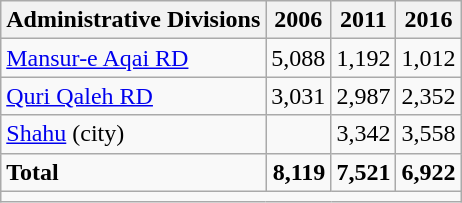<table class="wikitable">
<tr>
<th>Administrative Divisions</th>
<th>2006</th>
<th>2011</th>
<th>2016</th>
</tr>
<tr>
<td><a href='#'>Mansur-e Aqai RD</a></td>
<td style="text-align: right;">5,088</td>
<td style="text-align: right;">1,192</td>
<td style="text-align: right;">1,012</td>
</tr>
<tr>
<td><a href='#'>Quri Qaleh RD</a></td>
<td style="text-align: right;">3,031</td>
<td style="text-align: right;">2,987</td>
<td style="text-align: right;">2,352</td>
</tr>
<tr>
<td><a href='#'>Shahu</a> (city)</td>
<td style="text-align: right;"></td>
<td style="text-align: right;">3,342</td>
<td style="text-align: right;">3,558</td>
</tr>
<tr>
<td><strong>Total</strong></td>
<td style="text-align: right;"><strong>8,119</strong></td>
<td style="text-align: right;"><strong>7,521</strong></td>
<td style="text-align: right;"><strong>6,922</strong></td>
</tr>
<tr>
<td colspan=4></td>
</tr>
</table>
